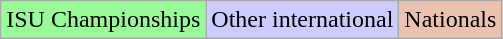<table class="wikitable">
<tr>
<td bgcolor="98FB98">ISU Championships</td>
<td bgcolor="#CCCCFF">Other international</td>
<td bgcolor="#EBC2AF">Nationals</td>
</tr>
</table>
